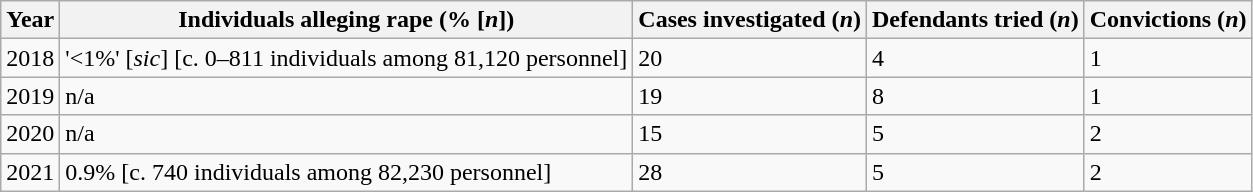<table class="wikitable">
<tr>
<th>Year</th>
<th>Individuals alleging rape (% [<em>n</em>])</th>
<th>Cases investigated (<em>n</em>)</th>
<th>Defendants tried (<em>n</em>)</th>
<th>Convictions (<em>n</em>)</th>
</tr>
<tr>
<td>2018</td>
<td>'<1%' [<em>sic</em>] [c. 0–811 individuals among 81,120 personnel]</td>
<td>20</td>
<td>4</td>
<td>1</td>
</tr>
<tr>
<td>2019</td>
<td>n/a</td>
<td>19</td>
<td>8</td>
<td>1</td>
</tr>
<tr>
<td>2020</td>
<td>n/a</td>
<td>15</td>
<td>5</td>
<td>2</td>
</tr>
<tr>
<td>2021</td>
<td>0.9% [c. 740 individuals among 82,230 personnel]</td>
<td>28</td>
<td>5</td>
<td>2</td>
</tr>
</table>
